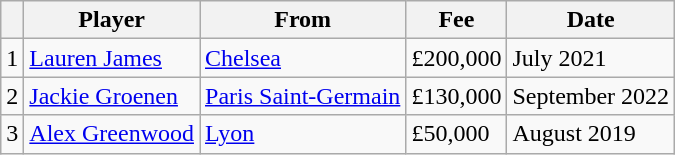<table class="wikitable">
<tr>
<th></th>
<th>Player</th>
<th>From</th>
<th>Fee</th>
<th>Date</th>
</tr>
<tr>
<td>1</td>
<td> <a href='#'>Lauren James</a></td>
<td> <a href='#'>Chelsea</a></td>
<td>£200,000</td>
<td>July 2021</td>
</tr>
<tr>
<td>2</td>
<td> <a href='#'>Jackie Groenen</a></td>
<td> <a href='#'>Paris Saint-Germain</a></td>
<td>£130,000</td>
<td>September 2022</td>
</tr>
<tr>
<td>3</td>
<td> <a href='#'>Alex Greenwood</a></td>
<td> <a href='#'>Lyon</a></td>
<td>£50,000</td>
<td>August 2019</td>
</tr>
</table>
